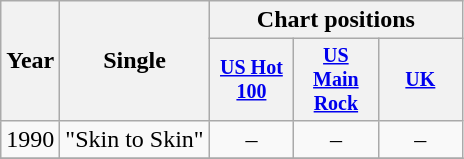<table class="wikitable" style="text-align:center;">
<tr>
<th rowspan="2">Year</th>
<th rowspan="2">Single</th>
<th colspan="3">Chart positions</th>
</tr>
<tr style="font-size:smaller;">
<th width="50"><a href='#'>US Hot 100</a></th>
<th width="50"><a href='#'>US Main Rock</a></th>
<th width="50"><a href='#'>UK</a></th>
</tr>
<tr>
<td>1990</td>
<td align="left">"Skin to Skin"</td>
<td>–</td>
<td>–</td>
<td>–</td>
</tr>
<tr>
</tr>
</table>
